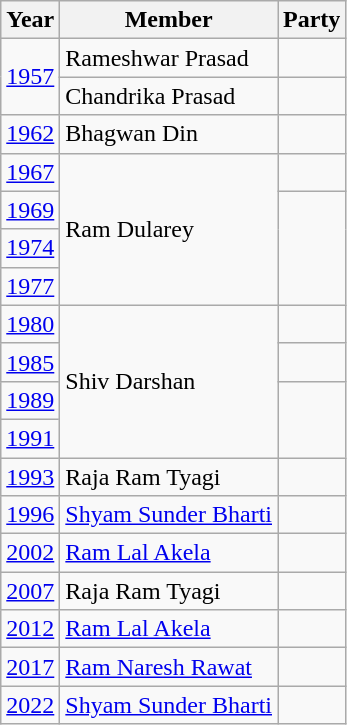<table class="wikitable">
<tr>
<th>Year</th>
<th>Member</th>
<th colspan="2">Party</th>
</tr>
<tr>
<td rowspan="2"><a href='#'>1957</a></td>
<td>Rameshwar Prasad</td>
<td></td>
</tr>
<tr>
<td>Chandrika Prasad</td>
</tr>
<tr>
<td><a href='#'>1962</a></td>
<td>Bhagwan Din</td>
<td></td>
</tr>
<tr>
<td><a href='#'>1967</a></td>
<td rowspan="4">Ram Dularey</td>
<td></td>
</tr>
<tr>
<td><a href='#'>1969</a></td>
</tr>
<tr>
<td><a href='#'>1974</a></td>
</tr>
<tr>
<td><a href='#'>1977</a></td>
</tr>
<tr>
<td><a href='#'>1980</a></td>
<td rowspan="4">Shiv Darshan</td>
<td></td>
</tr>
<tr>
<td><a href='#'>1985</a></td>
<td></td>
</tr>
<tr>
<td><a href='#'>1989</a></td>
</tr>
<tr>
<td><a href='#'>1991</a></td>
</tr>
<tr>
<td><a href='#'>1993</a></td>
<td>Raja Ram Tyagi</td>
<td></td>
</tr>
<tr>
<td><a href='#'>1996</a></td>
<td><a href='#'>Shyam Sunder Bharti</a></td>
<td></td>
</tr>
<tr>
<td><a href='#'>2002</a></td>
<td><a href='#'>Ram Lal Akela</a></td>
<td></td>
</tr>
<tr>
<td><a href='#'>2007</a></td>
<td>Raja Ram Tyagi</td>
<td></td>
</tr>
<tr>
<td><a href='#'>2012</a></td>
<td><a href='#'>Ram Lal Akela</a></td>
<td></td>
</tr>
<tr>
<td><a href='#'>2017</a></td>
<td><a href='#'>Ram Naresh Rawat</a></td>
<td></td>
</tr>
<tr>
<td><a href='#'>2022</a></td>
<td><a href='#'>Shyam Sunder Bharti</a></td>
<td></td>
</tr>
</table>
